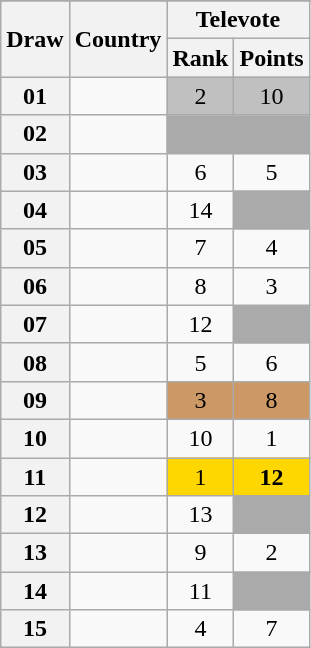<table class="sortable wikitable collapsible plainrowheaders" style="text-align:center;">
<tr>
</tr>
<tr>
<th scope="col" rowspan="2">Draw</th>
<th scope="col" rowspan="2">Country</th>
<th scope="col" colspan="2">Televote</th>
</tr>
<tr>
<th scope="col">Rank</th>
<th scope="col">Points</th>
</tr>
<tr>
<th scope="row" style="text-align:center;">01</th>
<td style="text-align:left;"></td>
<td style="background:silver;">2</td>
<td style="background:silver;">10</td>
</tr>
<tr class=sortbottom>
<th scope="row" style="text-align:center;">02</th>
<td style="text-align:left;"></td>
<td style="background:#AAAAAA;"></td>
<td style="background:#AAAAAA;"></td>
</tr>
<tr>
<th scope="row" style="text-align:center;">03</th>
<td style="text-align:left;"></td>
<td>6</td>
<td>5</td>
</tr>
<tr>
<th scope="row" style="text-align:center;">04</th>
<td style="text-align:left;"></td>
<td>14</td>
<td style="background:#AAAAAA;"></td>
</tr>
<tr>
<th scope="row" style="text-align:center;">05</th>
<td style="text-align:left;"></td>
<td>7</td>
<td>4</td>
</tr>
<tr>
<th scope="row" style="text-align:center;">06</th>
<td style="text-align:left;"></td>
<td>8</td>
<td>3</td>
</tr>
<tr>
<th scope="row" style="text-align:center;">07</th>
<td style="text-align:left;"></td>
<td>12</td>
<td style="background:#AAAAAA;"></td>
</tr>
<tr>
<th scope="row" style="text-align:center;">08</th>
<td style="text-align:left;"></td>
<td>5</td>
<td>6</td>
</tr>
<tr>
<th scope="row" style="text-align:center;">09</th>
<td style="text-align:left;"></td>
<td style="background:#CC9966;">3</td>
<td style="background:#CC9966;">8</td>
</tr>
<tr>
<th scope="row" style="text-align:center;">10</th>
<td style="text-align:left;"></td>
<td>10</td>
<td>1</td>
</tr>
<tr>
<th scope="row" style="text-align:center;">11</th>
<td style="text-align:left;"></td>
<td style="background:gold;">1</td>
<td style="background:gold;"><strong>12</strong></td>
</tr>
<tr>
<th scope="row" style="text-align:center;">12</th>
<td style="text-align:left;"></td>
<td>13</td>
<td style="background:#AAAAAA;"></td>
</tr>
<tr>
<th scope="row" style="text-align:center;">13</th>
<td style="text-align:left;"></td>
<td>9</td>
<td>2</td>
</tr>
<tr>
<th scope="row" style="text-align:center;">14</th>
<td style="text-align:left;"></td>
<td>11</td>
<td style="background:#AAAAAA;"></td>
</tr>
<tr>
<th scope="row" style="text-align:center;">15</th>
<td style="text-align:left;"></td>
<td>4</td>
<td>7</td>
</tr>
</table>
